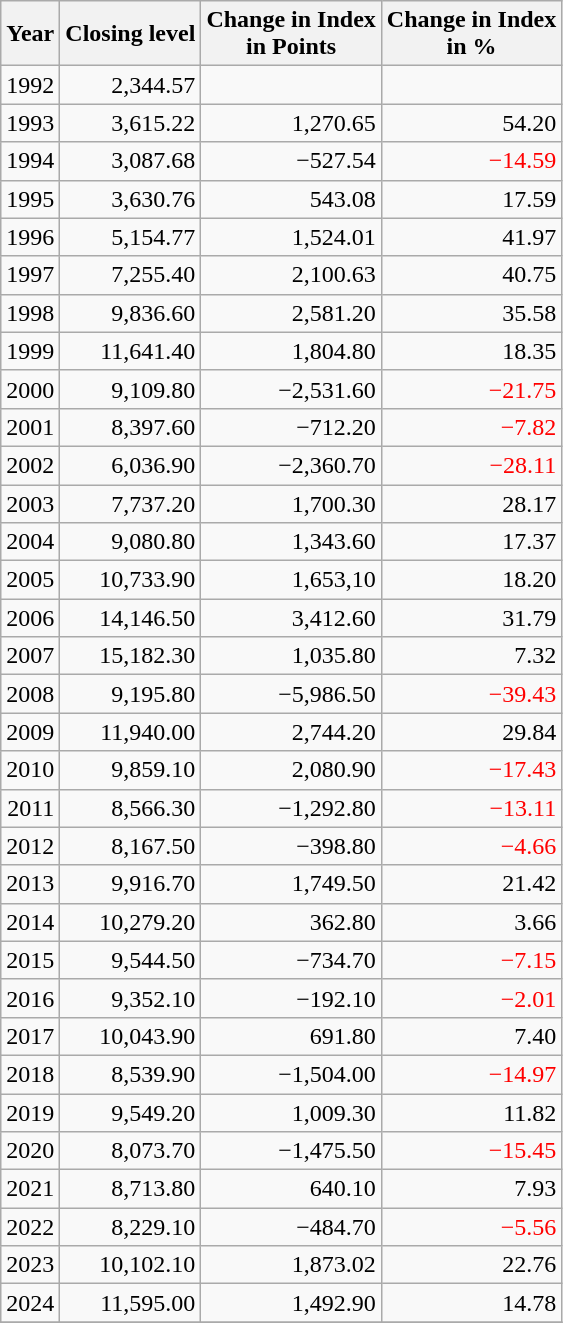<table class="wikitable sortable" style="text-align:right;">
<tr>
<th>Year</th>
<th>Closing level</th>
<th>Change in Index<br>in Points</th>
<th>Change in Index<br>in %</th>
</tr>
<tr>
<td>1992</td>
<td>2,344.57</td>
<td></td>
<td></td>
</tr>
<tr>
<td>1993</td>
<td>3,615.22</td>
<td>1,270.65</td>
<td>54.20</td>
</tr>
<tr>
<td>1994</td>
<td>3,087.68</td>
<td>−527.54</td>
<td style="color:red">−14.59</td>
</tr>
<tr>
<td>1995</td>
<td>3,630.76</td>
<td>543.08</td>
<td>17.59</td>
</tr>
<tr>
<td>1996</td>
<td>5,154.77</td>
<td>1,524.01</td>
<td>41.97</td>
</tr>
<tr>
<td>1997</td>
<td>7,255.40</td>
<td>2,100.63</td>
<td>40.75</td>
</tr>
<tr>
<td>1998</td>
<td>9,836.60</td>
<td>2,581.20</td>
<td>35.58</td>
</tr>
<tr>
<td>1999</td>
<td>11,641.40</td>
<td>1,804.80</td>
<td>18.35</td>
</tr>
<tr>
<td>2000</td>
<td>9,109.80</td>
<td>−2,531.60</td>
<td style="color:red">−21.75</td>
</tr>
<tr>
<td>2001</td>
<td>8,397.60</td>
<td>−712.20</td>
<td style="color:red">−7.82</td>
</tr>
<tr>
<td>2002</td>
<td>6,036.90</td>
<td>−2,360.70</td>
<td style="color:red">−28.11</td>
</tr>
<tr>
<td>2003</td>
<td>7,737.20</td>
<td>1,700.30</td>
<td>28.17</td>
</tr>
<tr>
<td>2004</td>
<td>9,080.80</td>
<td>1,343.60</td>
<td>17.37</td>
</tr>
<tr>
<td>2005</td>
<td>10,733.90</td>
<td>1,653,10</td>
<td>18.20</td>
</tr>
<tr>
<td>2006</td>
<td>14,146.50</td>
<td>3,412.60</td>
<td>31.79</td>
</tr>
<tr>
<td>2007</td>
<td>15,182.30</td>
<td>1,035.80</td>
<td>7.32</td>
</tr>
<tr>
<td>2008</td>
<td>9,195.80</td>
<td>−5,986.50</td>
<td style="color:red">−39.43</td>
</tr>
<tr>
<td>2009</td>
<td>11,940.00</td>
<td>2,744.20</td>
<td>29.84</td>
</tr>
<tr>
<td>2010</td>
<td>9,859.10</td>
<td>2,080.90</td>
<td style="color:red">−17.43</td>
</tr>
<tr>
<td>2011</td>
<td>8,566.30</td>
<td>−1,292.80</td>
<td style="color:red">−13.11</td>
</tr>
<tr>
<td>2012</td>
<td>8,167.50</td>
<td>−398.80</td>
<td style="color:red">−4.66</td>
</tr>
<tr>
<td>2013</td>
<td>9,916.70</td>
<td>1,749.50</td>
<td>21.42</td>
</tr>
<tr>
<td>2014</td>
<td>10,279.20</td>
<td>362.80</td>
<td>3.66</td>
</tr>
<tr>
<td>2015</td>
<td>9,544.50</td>
<td>−734.70</td>
<td style="color:red">−7.15</td>
</tr>
<tr>
<td>2016</td>
<td>9,352.10</td>
<td>−192.10</td>
<td style="color:red">−2.01</td>
</tr>
<tr>
<td>2017</td>
<td>10,043.90</td>
<td>691.80</td>
<td>7.40</td>
</tr>
<tr>
<td>2018</td>
<td>8,539.90</td>
<td>−1,504.00</td>
<td style="color:red">−14.97</td>
</tr>
<tr>
<td>2019</td>
<td>9,549.20</td>
<td>1,009.30</td>
<td>11.82</td>
</tr>
<tr>
<td>2020</td>
<td>8,073.70</td>
<td>−1,475.50</td>
<td style="color:red">−15.45</td>
</tr>
<tr>
<td>2021</td>
<td>8,713.80</td>
<td>640.10</td>
<td>7.93</td>
</tr>
<tr>
<td>2022</td>
<td>8,229.10</td>
<td>−484.70</td>
<td style="color:red">−5.56</td>
</tr>
<tr>
<td>2023</td>
<td>10,102.10</td>
<td>1,873.02</td>
<td>22.76</td>
</tr>
<tr>
<td>2024</td>
<td>11,595.00</td>
<td>1,492.90</td>
<td>14.78</td>
</tr>
<tr>
</tr>
</table>
